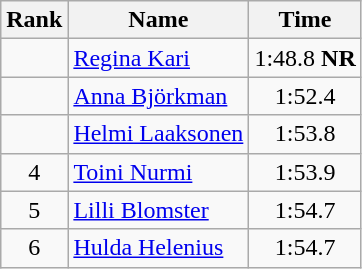<table class="wikitable" style="text-align:center">
<tr>
<th>Rank</th>
<th>Name</th>
<th>Time</th>
</tr>
<tr>
<td></td>
<td align=left><a href='#'>Regina Kari</a></td>
<td>1:48.8 <strong>NR</strong></td>
</tr>
<tr>
<td></td>
<td align=left><a href='#'>Anna Björkman</a></td>
<td>1:52.4</td>
</tr>
<tr>
<td></td>
<td align=left><a href='#'>Helmi Laaksonen</a></td>
<td>1:53.8</td>
</tr>
<tr>
<td>4</td>
<td align=left><a href='#'>Toini Nurmi</a></td>
<td>1:53.9</td>
</tr>
<tr>
<td>5</td>
<td align=left><a href='#'>Lilli Blomster</a></td>
<td>1:54.7</td>
</tr>
<tr>
<td>6</td>
<td align=left><a href='#'>Hulda Helenius</a></td>
<td>1:54.7</td>
</tr>
</table>
